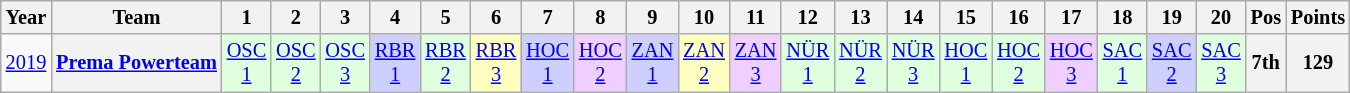<table class="wikitable" style="text-align:center; font-size:85%">
<tr>
<th>Year</th>
<th>Team</th>
<th>1</th>
<th>2</th>
<th>3</th>
<th>4</th>
<th>5</th>
<th>6</th>
<th>7</th>
<th>8</th>
<th>9</th>
<th>10</th>
<th>11</th>
<th>12</th>
<th>13</th>
<th>14</th>
<th>15</th>
<th>16</th>
<th>17</th>
<th>18</th>
<th>19</th>
<th>20</th>
<th>Pos</th>
<th>Points</th>
</tr>
<tr>
<td id=2019F><a href='#'>2019</a></td>
<th nowrap><a href='#'>Prema Powerteam</a></th>
<td style="background:#DFFFDF;"><a href='#'>OSC<br>1</a><br></td>
<td style="background:#DFFFDF;"><a href='#'>OSC<br>2</a><br></td>
<td style="background:#DFFFDF;"><a href='#'>OSC<br>3</a><br></td>
<td style="background:#CFCFFF;"><a href='#'>RBR<br>1</a><br></td>
<td style="background:#DFFFDF;"><a href='#'>RBR<br>2</a><br></td>
<td style="background:#FFFFBF;"><a href='#'>RBR<br>3</a><br></td>
<td style="background:#CFCFFF;"><a href='#'>HOC<br>1</a><br></td>
<td style="background:#EFCFFF;"><a href='#'>HOC<br>2</a><br></td>
<td style="background:#CFCFFF;"><a href='#'>ZAN<br>1</a><br></td>
<td style="background:#FFFFBF;"><a href='#'>ZAN<br>2</a><br></td>
<td style="background:#EFCFFF;"><a href='#'>ZAN<br>3</a><br></td>
<td style="background:#DFFFDF;"><a href='#'>NÜR<br>1</a><br></td>
<td style="background:#DFFFDF;"><a href='#'>NÜR<br>2</a><br></td>
<td style="background:#DFFFDF;"><a href='#'>NÜR<br>3</a><br></td>
<td style="background:#DFFFDF;"><a href='#'>HOC<br>1</a><br></td>
<td style="background:#DFFFDF;"><a href='#'>HOC<br>2</a><br></td>
<td style="background:#EFCFFF;"><a href='#'>HOC<br>3</a><br></td>
<td style="background:#DFFFDF;"><a href='#'>SAC<br>1</a><br></td>
<td style="background:#CFCFFF;"><a href='#'>SAC<br>2</a><br></td>
<td style="background:#DFFFDF;"><a href='#'>SAC<br>3</a><br></td>
<th>7th</th>
<th>129</th>
</tr>
</table>
